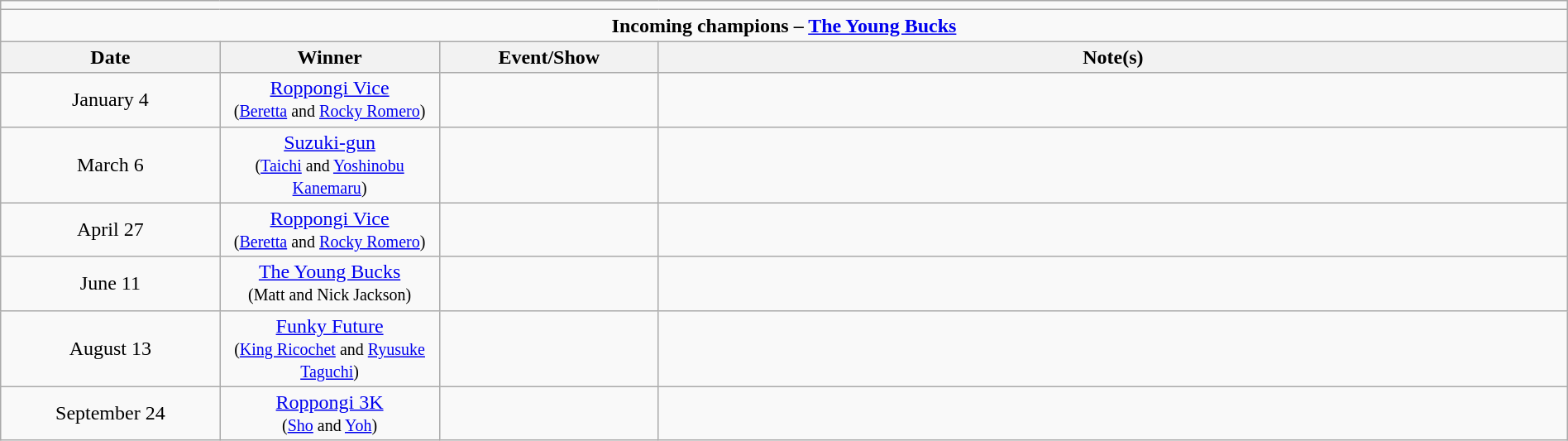<table class="wikitable" style="text-align:center; width:100%;">
<tr>
<td colspan="5"></td>
</tr>
<tr>
<td colspan="5"><strong>Incoming champions – <a href='#'>The Young Bucks</a> </strong></td>
</tr>
<tr>
<th width=14%>Date</th>
<th width=14%>Winner</th>
<th width=14%>Event/Show</th>
<th width=58%>Note(s)</th>
</tr>
<tr>
<td>January 4</td>
<td><a href='#'>Roppongi Vice</a><br><small>(<a href='#'>Beretta</a> and <a href='#'>Rocky Romero</a>)</small></td>
<td></td>
<td align=left></td>
</tr>
<tr>
<td>March 6</td>
<td><a href='#'>Suzuki-gun</a><br><small>(<a href='#'>Taichi</a> and <a href='#'>Yoshinobu Kanemaru</a>)</small></td>
<td></td>
<td align=left></td>
</tr>
<tr>
<td>April 27</td>
<td><a href='#'>Roppongi Vice</a><br><small>(<a href='#'>Beretta</a> and <a href='#'>Rocky Romero</a>)</small></td>
<td></td>
<td align=left></td>
</tr>
<tr>
<td>June 11</td>
<td><a href='#'>The Young Bucks</a><br><small>(Matt and Nick Jackson)</small></td>
<td></td>
<td align=left></td>
</tr>
<tr>
<td>August 13</td>
<td><a href='#'>Funky Future</a><br><small>(<a href='#'>King Ricochet</a> and <a href='#'>Ryusuke Taguchi</a>)</small></td>
<td></td>
<td align=left></td>
</tr>
<tr>
<td>September 24</td>
<td><a href='#'>Roppongi 3K</a><br><small>(<a href='#'>Sho</a> and <a href='#'>Yoh</a>)</small></td>
<td></td>
<td align=left></td>
</tr>
</table>
